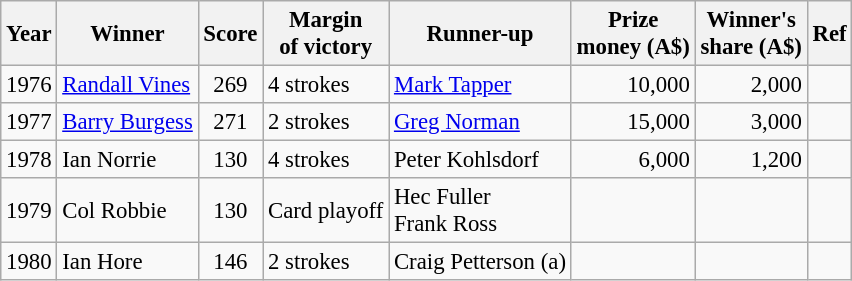<table class="wikitable" style="font-size:95%">
<tr>
<th>Year</th>
<th>Winner</th>
<th>Score</th>
<th>Margin<br>of victory</th>
<th>Runner-up</th>
<th>Prize<br>money (A$)</th>
<th>Winner's<br>share (A$)</th>
<th>Ref</th>
</tr>
<tr>
<td>1976</td>
<td> <a href='#'>Randall Vines</a></td>
<td align=center>269</td>
<td>4 strokes</td>
<td> <a href='#'>Mark Tapper</a></td>
<td align=right>10,000</td>
<td align=right>2,000</td>
<td></td>
</tr>
<tr>
<td>1977</td>
<td> <a href='#'>Barry Burgess</a></td>
<td align=center>271</td>
<td>2 strokes</td>
<td> <a href='#'>Greg Norman</a></td>
<td align=right>15,000</td>
<td align=right>3,000</td>
<td></td>
</tr>
<tr>
<td>1978</td>
<td> Ian Norrie</td>
<td align=center>130</td>
<td>4 strokes</td>
<td> Peter Kohlsdorf</td>
<td align=right>6,000</td>
<td align=right>1,200</td>
<td></td>
</tr>
<tr>
<td>1979</td>
<td> Col Robbie</td>
<td align=center>130</td>
<td>Card playoff</td>
<td> Hec Fuller<br> Frank Ross</td>
<td align=right></td>
<td align=right></td>
<td></td>
</tr>
<tr>
<td>1980</td>
<td> Ian Hore</td>
<td align=center>146</td>
<td>2 strokes</td>
<td> Craig Petterson (a)</td>
<td align=right></td>
<td align=right></td>
<td></td>
</tr>
</table>
